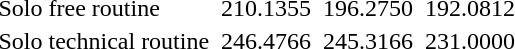<table>
<tr>
<td>Solo free routine<br></td>
<td></td>
<td>210.1355</td>
<td></td>
<td>196.2750</td>
<td></td>
<td>192.0812</td>
</tr>
<tr>
<td>Solo technical routine<br></td>
<td></td>
<td>246.4766</td>
<td></td>
<td>245.3166</td>
<td></td>
<td>231.0000</td>
</tr>
</table>
